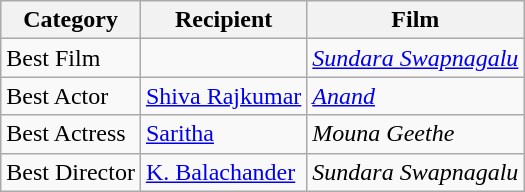<table class="wikitable">
<tr>
<th>Category</th>
<th>Recipient</th>
<th>Film</th>
</tr>
<tr>
<td>Best Film</td>
<td></td>
<td><em><a href='#'>Sundara Swapnagalu</a></em></td>
</tr>
<tr>
<td>Best Actor</td>
<td><a href='#'>Shiva Rajkumar</a></td>
<td><em><a href='#'>Anand</a></em></td>
</tr>
<tr>
<td>Best Actress</td>
<td><a href='#'>Saritha</a></td>
<td><em>Mouna Geethe</em></td>
</tr>
<tr>
<td>Best Director</td>
<td><a href='#'>K. Balachander</a></td>
<td><em>Sundara Swapnagalu</em></td>
</tr>
</table>
